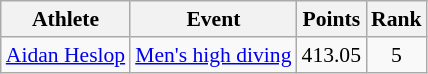<table class="wikitable" style="text-align:center; font-size:90%;">
<tr>
<th>Athlete</th>
<th>Event</th>
<th>Points</th>
<th>Rank</th>
</tr>
<tr align=center>
<td align=left><a href='#'>Aidan Heslop</a></td>
<td align=left><a href='#'>Men's high diving</a></td>
<td>413.05</td>
<td>5</td>
</tr>
</table>
